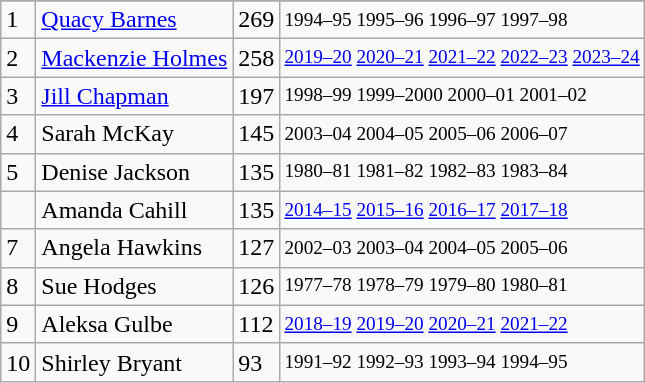<table class="wikitable">
<tr>
</tr>
<tr>
<td>1</td>
<td><a href='#'>Quacy Barnes</a></td>
<td>269</td>
<td style="font-size:80%;">1994–95 1995–96 1996–97 1997–98</td>
</tr>
<tr>
<td>2</td>
<td><a href='#'>Mackenzie Holmes</a></td>
<td>258</td>
<td style="font-size:80%;"><a href='#'>2019–20</a> <a href='#'>2020–21</a> <a href='#'>2021–22</a> <a href='#'>2022–23</a> <a href='#'>2023–24</a></td>
</tr>
<tr>
<td>3</td>
<td><a href='#'>Jill Chapman</a></td>
<td>197</td>
<td style="font-size:80%;">1998–99 1999–2000 2000–01 2001–02</td>
</tr>
<tr>
<td>4</td>
<td>Sarah McKay</td>
<td>145</td>
<td style="font-size:80%;">2003–04 2004–05 2005–06 2006–07</td>
</tr>
<tr>
<td>5</td>
<td>Denise Jackson</td>
<td>135</td>
<td style="font-size:80%;">1980–81 1981–82 1982–83 1983–84</td>
</tr>
<tr>
<td></td>
<td>Amanda Cahill</td>
<td>135</td>
<td style="font-size:80%;"><a href='#'>2014–15</a> <a href='#'>2015–16</a> <a href='#'>2016–17</a> <a href='#'>2017–18</a></td>
</tr>
<tr>
<td>7</td>
<td>Angela Hawkins</td>
<td>127</td>
<td style="font-size:80%;">2002–03 2003–04 2004–05 2005–06</td>
</tr>
<tr>
<td>8</td>
<td>Sue Hodges</td>
<td>126</td>
<td style="font-size:80%;">1977–78 1978–79 1979–80 1980–81</td>
</tr>
<tr>
<td>9</td>
<td>Aleksa Gulbe</td>
<td>112</td>
<td style="font-size:80%;"><a href='#'>2018–19</a> <a href='#'>2019–20</a> <a href='#'>2020–21</a> <a href='#'>2021–22</a></td>
</tr>
<tr>
<td>10</td>
<td>Shirley Bryant</td>
<td>93</td>
<td style="font-size:80%;">1991–92 1992–93 1993–94 1994–95</td>
</tr>
</table>
